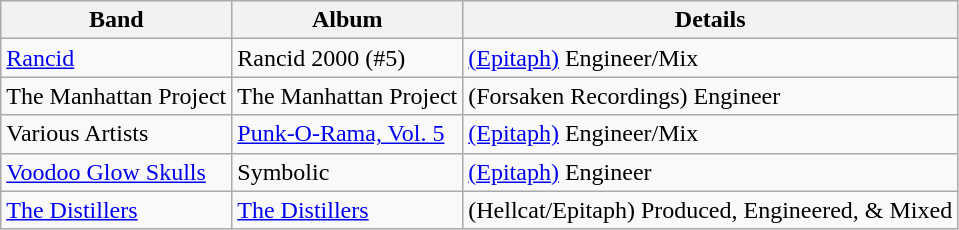<table class="wikitable" border="1">
<tr>
<th>Band</th>
<th>Album</th>
<th>Details</th>
</tr>
<tr>
<td><a href='#'>Rancid</a></td>
<td>Rancid 2000 (#5)</td>
<td><a href='#'>(Epitaph)</a> Engineer/Mix</td>
</tr>
<tr>
<td>The Manhattan Project</td>
<td>The Manhattan Project</td>
<td>(Forsaken Recordings) Engineer</td>
</tr>
<tr>
<td>Various Artists</td>
<td><a href='#'>Punk-O-Rama, Vol. 5</a></td>
<td><a href='#'>(Epitaph)</a> Engineer/Mix</td>
</tr>
<tr>
<td><a href='#'>Voodoo Glow Skulls</a></td>
<td>Symbolic</td>
<td><a href='#'>(Epitaph)</a> Engineer</td>
</tr>
<tr>
<td><a href='#'>The Distillers</a></td>
<td><a href='#'>The Distillers</a></td>
<td>(Hellcat/Epitaph) Produced, Engineered, & Mixed</td>
</tr>
</table>
